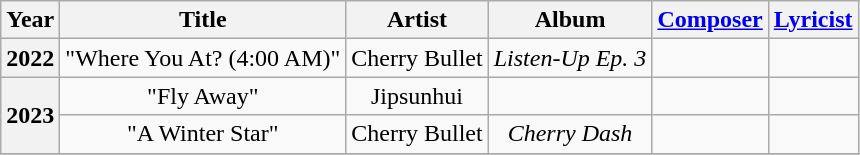<table class="wikitable plainrowheaders" style="text-align:center">
<tr>
<th scope="col">Year</th>
<th scope="col">Title</th>
<th scope="col">Artist</th>
<th scope="col">Album</th>
<th scope="col"><a href='#'>Composer</a></th>
<th scope="col"><a href='#'>Lyricist</a></th>
</tr>
<tr>
<th scope="row">2022</th>
<td>"Where You At? (4:00 AM)"</td>
<td>Cherry Bullet</td>
<td><em>Listen-Up Ep. 3</em></td>
<td></td>
<td></td>
</tr>
<tr>
<th scope="row" rowspan="2">2023</th>
<td>"Fly Away"</td>
<td>Jipsunhui</td>
<td></td>
<td></td>
<td></td>
</tr>
<tr>
<td>"A Winter Star"</td>
<td>Cherry Bullet</td>
<td><em>Cherry Dash</em></td>
<td></td>
<td></td>
</tr>
<tr>
</tr>
</table>
